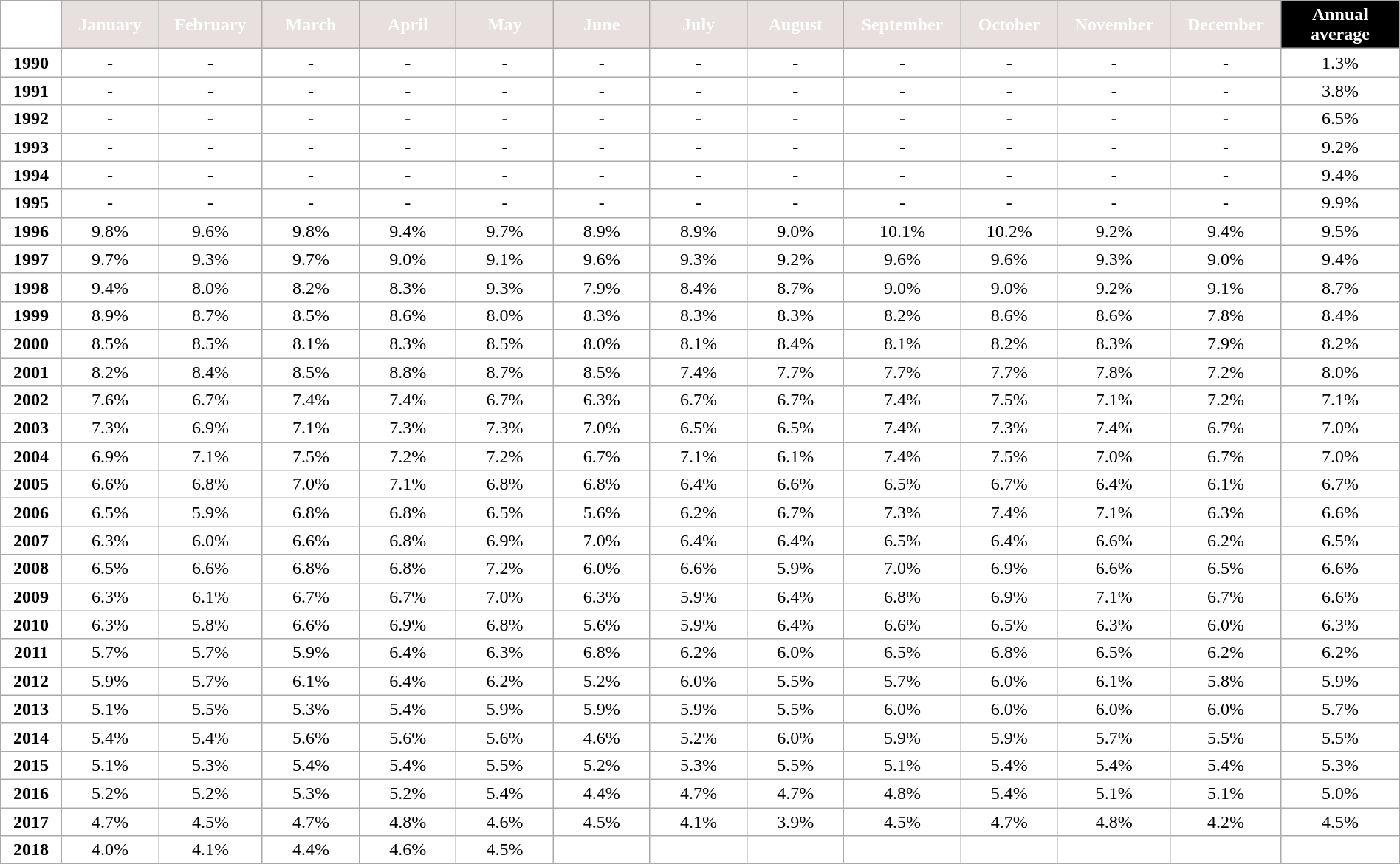<table class="wikitable" style="width:100%; margin:auto; background:#ffffff;">
<tr>
<th style="background:#FFFFFF; color:#FFFFFF;" width="35px"></th>
<th style="background:#E7E0DE; color:#FFFFFF;" width="60px">January</th>
<th style="background:#E7E0DE; color:#FFFFFF;" width="60px">February</th>
<th style="background:#E7E0DE; color:#FFFFFF;" width="60px">March</th>
<th style="background:#E7E0DE; color:#FFFFFF;" width="60px">April</th>
<th style="background:#E7E0DE; color:#FFFFFF;" width="60px">May</th>
<th style="background:#E7E0DE; color:#FFFFFF;" width="60px">June</th>
<th style="background:#E7E0DE; color:#FFFFFF;" width="60px">July</th>
<th style="background:#E7E0DE; color:#FFFFFF;" width="60px">August</th>
<th style="background:#E7E0DE; color:#FFFFFF;" width="60px">September</th>
<th style="background:#E7E0DE; color:#FFFFFF;" width="60px">October</th>
<th style="background:#E7E0DE; color:#FFFFFF;" width="60px">November</th>
<th style="background:#E7E0DE; color:#FFFFFF;" width="60px">December</th>
<th style="background:#000000; color:#FFFFFF;" width="75px">Annual average</th>
</tr>
<tr align="center">
<td><strong>1990</strong></td>
<td>-</td>
<td>-</td>
<td>-</td>
<td>-</td>
<td>-</td>
<td>-</td>
<td>-</td>
<td>-</td>
<td>-</td>
<td>-</td>
<td>-</td>
<td>-</td>
<td>1.3%</td>
</tr>
<tr align="center">
<td><strong>1991</strong></td>
<td>-</td>
<td>-</td>
<td>-</td>
<td>-</td>
<td>-</td>
<td>-</td>
<td>-</td>
<td>-</td>
<td>-</td>
<td>-</td>
<td>-</td>
<td>-</td>
<td> 3.8%</td>
</tr>
<tr align="center">
<td><strong>1992</strong></td>
<td>-</td>
<td>-</td>
<td>-</td>
<td>-</td>
<td>-</td>
<td>-</td>
<td>-</td>
<td>-</td>
<td>-</td>
<td>-</td>
<td>-</td>
<td>-</td>
<td> 6.5%</td>
</tr>
<tr align="center">
<td><strong>1993</strong></td>
<td>-</td>
<td>-</td>
<td>-</td>
<td>-</td>
<td>-</td>
<td>-</td>
<td>-</td>
<td>-</td>
<td>-</td>
<td>-</td>
<td>-</td>
<td>-</td>
<td> 9.2%</td>
</tr>
<tr align="center">
<td><strong>1994</strong></td>
<td>-</td>
<td>-</td>
<td>-</td>
<td>-</td>
<td>-</td>
<td>-</td>
<td>-</td>
<td>-</td>
<td>-</td>
<td>-</td>
<td>-</td>
<td>-</td>
<td> 9.4%</td>
</tr>
<tr align="center">
<td><strong>1995</strong></td>
<td>-</td>
<td>-</td>
<td>-</td>
<td>-</td>
<td>-</td>
<td>-</td>
<td>-</td>
<td>-</td>
<td>-</td>
<td>-</td>
<td>-</td>
<td>-</td>
<td> 9.9%</td>
</tr>
<tr align="center">
<td><strong>1996</strong></td>
<td>9.8%</td>
<td>9.6%</td>
<td>9.8%</td>
<td>9.4%</td>
<td>9.7%</td>
<td>8.9%</td>
<td>8.9%</td>
<td>9.0%</td>
<td>10.1%</td>
<td>10.2%</td>
<td>9.2%</td>
<td>9.4%</td>
<td> 9.5%</td>
</tr>
<tr align="center">
<td><strong>1997</strong></td>
<td>9.7%</td>
<td>9.3%</td>
<td>9.7%</td>
<td>9.0%</td>
<td>9.1%</td>
<td>9.6%</td>
<td>9.3%</td>
<td>9.2%</td>
<td>9.6%</td>
<td>9.6%</td>
<td>9.3%</td>
<td>9.0%</td>
<td> 9.4%</td>
</tr>
<tr align="center">
<td><strong>1998</strong></td>
<td>9.4%</td>
<td>8.0%</td>
<td>8.2%</td>
<td>8.3%</td>
<td>9.3%</td>
<td>7.9%</td>
<td>8.4%</td>
<td>8.7%</td>
<td>9.0%</td>
<td>9.0%</td>
<td>9.2%</td>
<td>9.1%</td>
<td> 8.7%</td>
</tr>
<tr align="center">
<td><strong>1999</strong></td>
<td>8.9%</td>
<td>8.7%</td>
<td>8.5%</td>
<td>8.6%</td>
<td>8.0%</td>
<td>8.3%</td>
<td>8.3%</td>
<td>8.3%</td>
<td>8.2%</td>
<td>8.6%</td>
<td>8.6%</td>
<td>7.8%</td>
<td> 8.4%</td>
</tr>
<tr align="center">
<td><strong>2000</strong></td>
<td>8.5%</td>
<td>8.5%</td>
<td>8.1%</td>
<td>8.3%</td>
<td>8.5%</td>
<td>8.0%</td>
<td>8.1%</td>
<td>8.4%</td>
<td>8.1%</td>
<td>8.2%</td>
<td>8.3%</td>
<td>7.9%</td>
<td> 8.2%</td>
</tr>
<tr align="center">
<td><strong>2001</strong></td>
<td>8.2%</td>
<td>8.4%</td>
<td>8.5%</td>
<td>8.8%</td>
<td>8.7%</td>
<td>8.5%</td>
<td>7.4%</td>
<td>7.7%</td>
<td>7.7%</td>
<td>7.7%</td>
<td>7.8%</td>
<td>7.2%</td>
<td> 8.0%</td>
</tr>
<tr align="center">
<td><strong>2002</strong></td>
<td>7.6%</td>
<td>6.7%</td>
<td>7.4%</td>
<td>7.4%</td>
<td>6.7%</td>
<td>6.3%</td>
<td>6.7%</td>
<td>6.7%</td>
<td>7.4%</td>
<td>7.5%</td>
<td>7.1%</td>
<td>7.2%</td>
<td> 7.1%</td>
</tr>
<tr align="center">
<td><strong>2003</strong></td>
<td>7.3%</td>
<td>6.9%</td>
<td>7.1%</td>
<td>7.3%</td>
<td>7.3%</td>
<td>7.0%</td>
<td>6.5%</td>
<td>6.5%</td>
<td>7.4%</td>
<td>7.3%</td>
<td>7.4%</td>
<td>6.7%</td>
<td> 7.0%</td>
</tr>
<tr align="center">
<td><strong>2004</strong></td>
<td>6.9%</td>
<td>7.1%</td>
<td>7.5%</td>
<td>7.2%</td>
<td>7.2%</td>
<td>6.7%</td>
<td>7.1%</td>
<td>6.1%</td>
<td>7.4%</td>
<td>7.5%</td>
<td>7.0%</td>
<td>6.7%</td>
<td>7.0%</td>
</tr>
<tr align="center">
<td><strong>2005</strong></td>
<td>6.6%</td>
<td>6.8%</td>
<td>7.0%</td>
<td>7.1%</td>
<td>6.8%</td>
<td>6.8%</td>
<td>6.4%</td>
<td>6.6%</td>
<td>6.5%</td>
<td>6.7%</td>
<td>6.4%</td>
<td>6.1%</td>
<td> 6.7%</td>
</tr>
<tr align="center">
<td><strong>2006</strong></td>
<td>6.5%</td>
<td>5.9%</td>
<td>6.8%</td>
<td>6.8%</td>
<td>6.5%</td>
<td>5.6%</td>
<td>6.2%</td>
<td>6.7%</td>
<td>7.3%</td>
<td>7.4%</td>
<td>7.1%</td>
<td>6.3%</td>
<td> 6.6%</td>
</tr>
<tr align="center">
<td><strong>2007</strong></td>
<td>6.3%</td>
<td>6.0%</td>
<td>6.6%</td>
<td>6.8%</td>
<td>6.9%</td>
<td>7.0%</td>
<td>6.4%</td>
<td>6.4%</td>
<td>6.5%</td>
<td>6.4%</td>
<td>6.6%</td>
<td>6.2%</td>
<td> 6.5%</td>
</tr>
<tr align="center">
<td><strong>2008</strong></td>
<td>6.5%</td>
<td>6.6%</td>
<td>6.8%</td>
<td>6.8%</td>
<td>7.2%</td>
<td>6.0%</td>
<td>6.6%</td>
<td>5.9%</td>
<td>7.0%</td>
<td>6.9%</td>
<td>6.6%</td>
<td>6.5%</td>
<td> 6.6%</td>
</tr>
<tr align="center">
<td><strong>2009</strong></td>
<td>6.3%</td>
<td>6.1%</td>
<td>6.7%</td>
<td>6.7%</td>
<td>7.0%</td>
<td>6.3%</td>
<td>5.9%</td>
<td>6.4%</td>
<td>6.8%</td>
<td>6.9%</td>
<td>7.1%</td>
<td>6.7%</td>
<td>6.6%</td>
</tr>
<tr align="center">
<td><strong>2010</strong></td>
<td>6.3%</td>
<td>5.8%</td>
<td>6.6%</td>
<td>6.9%</td>
<td>6.8%</td>
<td>5.6%</td>
<td>5.9%</td>
<td>6.4%</td>
<td>6.6%</td>
<td>6.5%</td>
<td>6.3%</td>
<td>6.0%</td>
<td> 6.3%</td>
</tr>
<tr align="center">
<td><strong>2011</strong></td>
<td>5.7%</td>
<td>5.7%</td>
<td>5.9%</td>
<td>6.4%</td>
<td>6.3%</td>
<td>6.8%</td>
<td>6.2%</td>
<td>6.0%</td>
<td>6.5%</td>
<td>6.8%</td>
<td>6.5%</td>
<td>6.2%</td>
<td> 6.2%</td>
</tr>
<tr align="center">
<td><strong>2012</strong></td>
<td>5.9%</td>
<td>5.7%</td>
<td>6.1%</td>
<td>6.4%</td>
<td>6.2%</td>
<td>5.2%</td>
<td>6.0%</td>
<td>5.5%</td>
<td>5.7%</td>
<td>6.0%</td>
<td>6.1%</td>
<td>5.8%</td>
<td> 5.9%</td>
</tr>
<tr align="center">
<td><strong>2013</strong></td>
<td>5.1%</td>
<td>5.5%</td>
<td>5.3%</td>
<td>5.4%</td>
<td>5.9%</td>
<td>5.9%</td>
<td>5.9%</td>
<td>5.5%</td>
<td>6.0%</td>
<td>6.0%</td>
<td>6.0%</td>
<td>6.0%</td>
<td> 5.7%</td>
</tr>
<tr align="center">
<td><strong>2014</strong></td>
<td>5.4%</td>
<td>5.4%</td>
<td>5.6%</td>
<td>5.6%</td>
<td>5.6%</td>
<td>4.6%</td>
<td>5.2%</td>
<td>6.0%</td>
<td>5.9%</td>
<td>5.9%</td>
<td>5.7%</td>
<td>5.5%</td>
<td> 5.5%</td>
</tr>
<tr align="center">
<td><strong>2015</strong></td>
<td>5.1%</td>
<td>5.3%</td>
<td>5.4%</td>
<td>5.4%</td>
<td>5.5%</td>
<td>5.2%</td>
<td>5.3%</td>
<td>5.5%</td>
<td>5.1%</td>
<td>5.4%</td>
<td>5.4%</td>
<td>5.4%</td>
<td> 5.3%</td>
</tr>
<tr align="center">
<td><strong>2016</strong></td>
<td>5.2%</td>
<td>5.2%</td>
<td>5.3%</td>
<td>5.2%</td>
<td>5.4%</td>
<td>4.4%</td>
<td>4.7%</td>
<td>4.7%</td>
<td>4.8%</td>
<td>5.4%</td>
<td>5.1%</td>
<td>5.1%</td>
<td> 5.0%</td>
</tr>
<tr align="center">
<td><strong>2017</strong></td>
<td>4.7%</td>
<td>4.5%</td>
<td>4.7%</td>
<td>4.8%</td>
<td>4.6%</td>
<td>4.5%</td>
<td>4.1%</td>
<td>3.9%</td>
<td>4.5%</td>
<td>4.7%</td>
<td>4.8%</td>
<td>4.2%</td>
<td> 4.5%</td>
</tr>
<tr align="center">
<td><strong>2018</strong></td>
<td>4.0%</td>
<td>4.1%</td>
<td>4.4%</td>
<td>4.6%</td>
<td>4.5%</td>
<td></td>
<td></td>
<td></td>
<td></td>
<td></td>
<td></td>
<td></td>
<td></td>
</tr>
</table>
